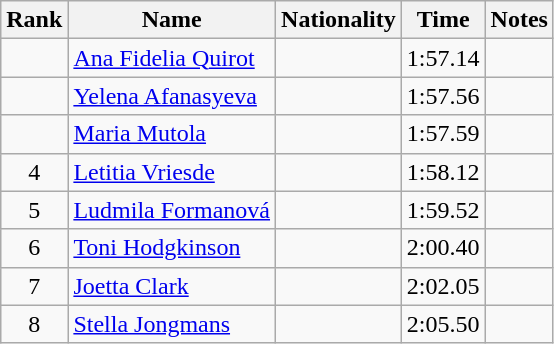<table class="wikitable sortable" style="text-align:center">
<tr>
<th>Rank</th>
<th>Name</th>
<th>Nationality</th>
<th>Time</th>
<th>Notes</th>
</tr>
<tr>
<td></td>
<td align="left"><a href='#'>Ana Fidelia Quirot</a></td>
<td align=left></td>
<td>1:57.14</td>
<td></td>
</tr>
<tr>
<td></td>
<td align="left"><a href='#'>Yelena Afanasyeva</a></td>
<td align=left></td>
<td>1:57.56</td>
<td></td>
</tr>
<tr>
<td></td>
<td align="left"><a href='#'>Maria Mutola</a></td>
<td align=left></td>
<td>1:57.59</td>
<td></td>
</tr>
<tr>
<td>4</td>
<td align="left"><a href='#'>Letitia Vriesde</a></td>
<td align=left></td>
<td>1:58.12</td>
<td></td>
</tr>
<tr>
<td>5</td>
<td align="left"><a href='#'>Ludmila Formanová</a></td>
<td align=left></td>
<td>1:59.52</td>
<td></td>
</tr>
<tr>
<td>6</td>
<td align="left"><a href='#'>Toni Hodgkinson</a></td>
<td align=left></td>
<td>2:00.40</td>
<td></td>
</tr>
<tr>
<td>7</td>
<td align="left"><a href='#'>Joetta Clark</a></td>
<td align=left></td>
<td>2:02.05</td>
<td></td>
</tr>
<tr>
<td>8</td>
<td align="left"><a href='#'>Stella Jongmans</a></td>
<td align=left></td>
<td>2:05.50</td>
<td></td>
</tr>
</table>
